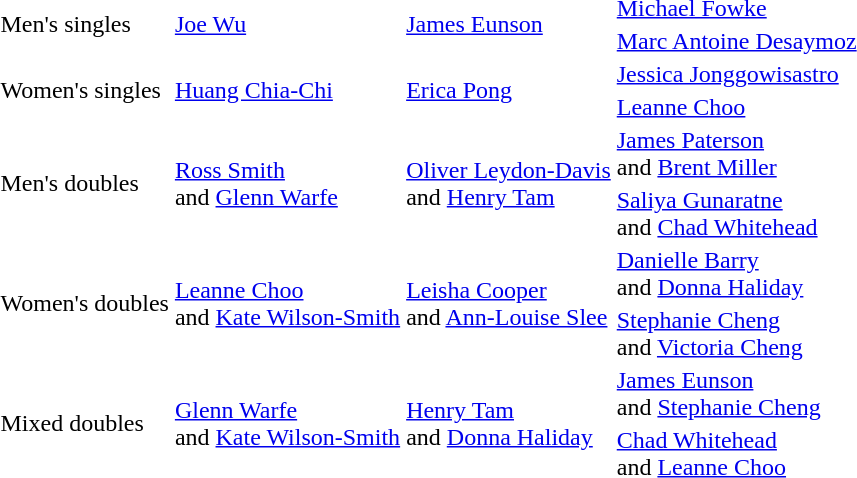<table>
<tr>
<td rowspan=2>Men's singles</td>
<td rowspan=2> <a href='#'>Joe Wu</a></td>
<td rowspan=2> <a href='#'>James Eunson</a></td>
<td> <a href='#'>Michael Fowke</a></td>
</tr>
<tr>
<td> <a href='#'>Marc Antoine Desaymoz</a></td>
</tr>
<tr>
<td rowspan=2>Women's singles</td>
<td rowspan=2> <a href='#'>Huang Chia-Chi</a></td>
<td rowspan=2> <a href='#'>Erica Pong</a></td>
<td> <a href='#'>Jessica Jonggowisastro</a></td>
</tr>
<tr>
<td> <a href='#'>Leanne Choo</a></td>
</tr>
<tr>
<td rowspan=2>Men's doubles</td>
<td rowspan=2> <a href='#'>Ross Smith</a><br>and <a href='#'>Glenn Warfe</a></td>
<td rowspan=2> <a href='#'>Oliver Leydon-Davis</a><br>and <a href='#'>Henry Tam</a></td>
<td> <a href='#'>James Paterson</a><br>and <a href='#'>Brent Miller</a></td>
</tr>
<tr>
<td> <a href='#'>Saliya Gunaratne</a><br>and <a href='#'>Chad Whitehead</a></td>
</tr>
<tr>
<td rowspan=2>Women's doubles</td>
<td rowspan=2> <a href='#'>Leanne Choo</a><br>and <a href='#'>Kate Wilson-Smith</a></td>
<td rowspan=2> <a href='#'>Leisha Cooper</a><br>and <a href='#'>Ann-Louise Slee</a></td>
<td> <a href='#'>Danielle Barry</a><br>and <a href='#'>Donna Haliday</a></td>
</tr>
<tr>
<td> <a href='#'>Stephanie Cheng</a><br>and <a href='#'>Victoria Cheng</a></td>
</tr>
<tr>
<td rowspan=2>Mixed doubles</td>
<td rowspan=2> <a href='#'>Glenn Warfe</a><br> and <a href='#'>Kate Wilson-Smith</a></td>
<td rowspan=2> <a href='#'>Henry Tam</a><br>and <a href='#'>Donna Haliday</a></td>
<td> <a href='#'>James Eunson</a><br>and <a href='#'>Stephanie Cheng</a></td>
</tr>
<tr>
<td> <a href='#'>Chad Whitehead</a><br>and <a href='#'>Leanne Choo</a></td>
</tr>
</table>
